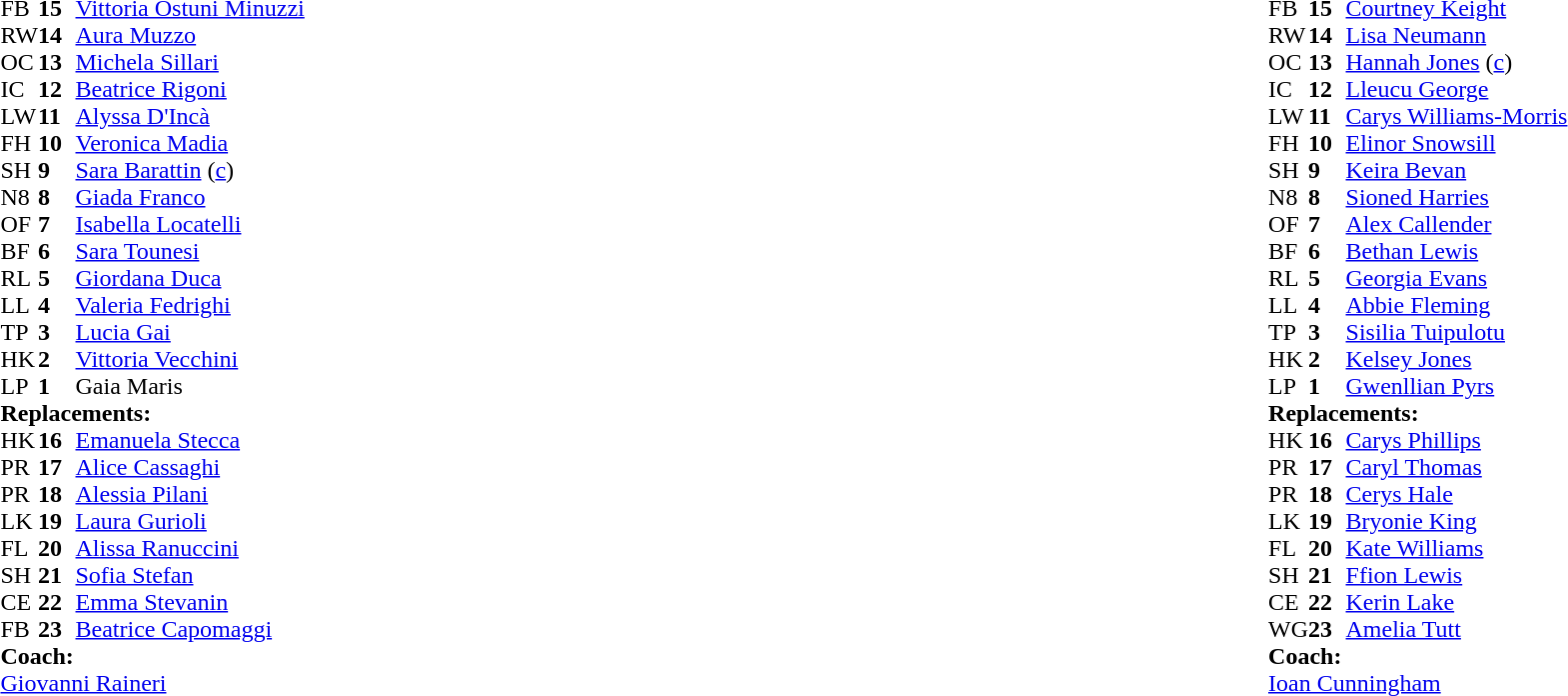<table style="width:100%">
<tr>
<td style="vertical-align:top; width:50%"><br><table cellspacing="0" cellpadding="0">
<tr>
<th width="25"></th>
<th width="25"></th>
</tr>
<tr>
<td>FB</td>
<td><strong>15</strong></td>
<td><a href='#'>Vittoria Ostuni Minuzzi</a></td>
</tr>
<tr>
<td>RW</td>
<td><strong>14</strong></td>
<td><a href='#'>Aura Muzzo</a></td>
</tr>
<tr>
<td>OC</td>
<td><strong>13</strong></td>
<td><a href='#'>Michela Sillari</a></td>
<td></td>
<td></td>
</tr>
<tr>
<td>IC</td>
<td><strong>12</strong></td>
<td><a href='#'>Beatrice Rigoni</a></td>
</tr>
<tr>
<td>LW</td>
<td><strong>11</strong></td>
<td><a href='#'>Alyssa D'Incà</a></td>
</tr>
<tr>
<td>FH</td>
<td><strong>10</strong></td>
<td><a href='#'>Veronica Madia</a></td>
<td></td>
<td></td>
</tr>
<tr>
<td>SH</td>
<td><strong>9</strong></td>
<td><a href='#'>Sara Barattin</a> (<a href='#'>c</a>)</td>
<td></td>
<td></td>
</tr>
<tr>
<td>N8</td>
<td><strong>8</strong></td>
<td><a href='#'>Giada Franco</a></td>
<td></td>
<td></td>
</tr>
<tr>
<td>OF</td>
<td><strong>7</strong></td>
<td><a href='#'>Isabella Locatelli</a></td>
</tr>
<tr>
<td>BF</td>
<td><strong>6</strong></td>
<td><a href='#'>Sara Tounesi</a></td>
</tr>
<tr>
<td>RL</td>
<td><strong>5</strong></td>
<td><a href='#'>Giordana Duca</a></td>
</tr>
<tr>
<td>LL</td>
<td><strong>4</strong></td>
<td><a href='#'>Valeria Fedrighi</a></td>
<td></td>
<td></td>
</tr>
<tr>
<td>TP</td>
<td><strong>3</strong></td>
<td><a href='#'>Lucia Gai</a></td>
<td></td>
<td></td>
</tr>
<tr>
<td>HK</td>
<td><strong>2</strong></td>
<td><a href='#'>Vittoria Vecchini</a></td>
</tr>
<tr>
<td>LP</td>
<td><strong>1</strong></td>
<td>Gaia Maris</td>
<td></td>
<td></td>
</tr>
<tr>
<td colspan=3><strong>Replacements:</strong></td>
</tr>
<tr>
<td>HK</td>
<td><strong>16</strong></td>
<td><a href='#'>Emanuela Stecca</a></td>
<td></td>
<td></td>
</tr>
<tr>
<td>PR</td>
<td><strong>17</strong></td>
<td><a href='#'>Alice Cassaghi</a></td>
<td></td>
<td></td>
</tr>
<tr>
<td>PR</td>
<td><strong>18</strong></td>
<td><a href='#'>Alessia Pilani</a></td>
</tr>
<tr>
<td>LK</td>
<td><strong>19</strong></td>
<td><a href='#'>Laura Gurioli</a></td>
<td></td>
<td></td>
</tr>
<tr>
<td>FL</td>
<td><strong>20</strong></td>
<td><a href='#'>Alissa Ranuccini</a></td>
<td></td>
<td></td>
</tr>
<tr>
<td>SH</td>
<td><strong>21</strong></td>
<td><a href='#'>Sofia Stefan</a></td>
<td></td>
<td></td>
</tr>
<tr>
<td>CE</td>
<td><strong>22</strong></td>
<td><a href='#'>Emma Stevanin</a></td>
<td></td>
<td></td>
</tr>
<tr>
<td>FB</td>
<td><strong>23</strong></td>
<td><a href='#'>Beatrice Capomaggi</a></td>
<td></td>
<td></td>
</tr>
<tr>
<td colspan=3><strong>Coach:</strong></td>
</tr>
<tr>
<td colspan="4"> <a href='#'>Giovanni Raineri</a></td>
</tr>
</table>
</td>
<td style="vertical-align:top"></td>
<td style="vertical-align:top; width:50%"><br><table cellspacing="0" cellpadding="0" style="margin:auto">
<tr>
<th width="25"></th>
<th width="25"></th>
</tr>
<tr>
<td>FB</td>
<td><strong>15</strong></td>
<td><a href='#'>Courtney Keight</a></td>
</tr>
<tr>
<td>RW</td>
<td><strong>14</strong></td>
<td><a href='#'>Lisa Neumann</a></td>
</tr>
<tr>
<td>OC</td>
<td><strong>13</strong></td>
<td><a href='#'>Hannah Jones</a> (<a href='#'>c</a>)</td>
<td></td>
<td></td>
<td></td>
<td></td>
</tr>
<tr>
<td>IC</td>
<td><strong>12</strong></td>
<td><a href='#'>Lleucu George</a></td>
<td></td>
<td></td>
<td></td>
<td></td>
</tr>
<tr>
<td>LW</td>
<td><strong>11</strong></td>
<td><a href='#'>Carys Williams-Morris</a></td>
<td></td>
<td></td>
</tr>
<tr>
<td>FH</td>
<td><strong>10</strong></td>
<td><a href='#'>Elinor Snowsill</a></td>
</tr>
<tr>
<td>SH</td>
<td><strong>9</strong></td>
<td><a href='#'>Keira Bevan</a></td>
<td></td>
<td></td>
</tr>
<tr>
<td>N8</td>
<td><strong>8</strong></td>
<td><a href='#'>Sioned Harries</a></td>
<td></td>
<td></td>
</tr>
<tr>
<td>OF</td>
<td><strong>7</strong></td>
<td><a href='#'>Alex Callender</a></td>
</tr>
<tr>
<td>BF</td>
<td><strong>6</strong></td>
<td><a href='#'>Bethan Lewis</a></td>
</tr>
<tr>
<td>RL</td>
<td><strong>5</strong></td>
<td><a href='#'>Georgia Evans</a></td>
<td></td>
<td></td>
</tr>
<tr>
<td>LL</td>
<td><strong>4</strong></td>
<td><a href='#'>Abbie Fleming</a></td>
</tr>
<tr>
<td>TP</td>
<td><strong>3</strong></td>
<td><a href='#'>Sisilia Tuipulotu</a></td>
<td></td>
<td></td>
</tr>
<tr>
<td>HK</td>
<td><strong>2</strong></td>
<td><a href='#'>Kelsey Jones</a></td>
<td></td>
<td></td>
</tr>
<tr>
<td>LP</td>
<td><strong>1</strong></td>
<td><a href='#'>Gwenllian Pyrs</a></td>
<td></td>
<td></td>
</tr>
<tr>
<td colspan=3><strong>Replacements:</strong></td>
</tr>
<tr>
<td>HK</td>
<td><strong>16</strong></td>
<td><a href='#'>Carys Phillips</a></td>
<td></td>
<td></td>
</tr>
<tr>
<td>PR</td>
<td><strong>17</strong></td>
<td><a href='#'>Caryl Thomas</a></td>
<td></td>
<td></td>
</tr>
<tr>
<td>PR</td>
<td><strong>18</strong></td>
<td><a href='#'>Cerys Hale</a></td>
<td></td>
<td></td>
</tr>
<tr>
<td>LK</td>
<td><strong>19</strong></td>
<td><a href='#'>Bryonie King</a></td>
<td></td>
<td></td>
</tr>
<tr>
<td>FL</td>
<td><strong>20</strong></td>
<td><a href='#'>Kate Williams</a></td>
<td></td>
<td></td>
</tr>
<tr>
<td>SH</td>
<td><strong>21</strong></td>
<td><a href='#'>Ffion Lewis</a></td>
<td></td>
<td></td>
</tr>
<tr>
<td>CE</td>
<td><strong>22</strong></td>
<td><a href='#'>Kerin Lake</a></td>
<td></td>
<td></td>
</tr>
<tr>
<td>WG</td>
<td><strong>23</strong></td>
<td><a href='#'>Amelia Tutt</a></td>
<td></td>
<td></td>
</tr>
<tr>
<td colspan=3><strong>Coach:</strong></td>
</tr>
<tr>
<td colspan="4"> <a href='#'>Ioan Cunningham</a></td>
</tr>
</table>
</td>
</tr>
</table>
